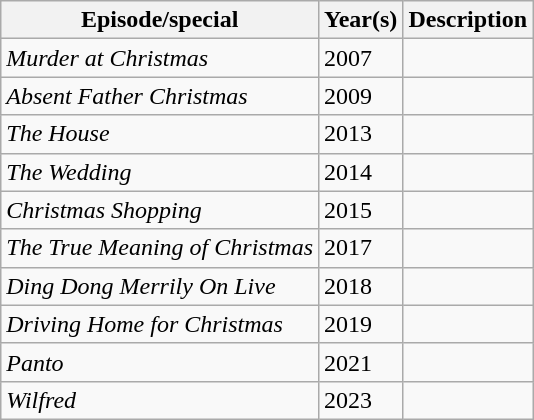<table class="wikitable sortable">
<tr>
<th>Episode/special</th>
<th>Year(s)</th>
<th>Description</th>
</tr>
<tr>
<td><em>Murder at Christmas</em></td>
<td>2007</td>
<td></td>
</tr>
<tr>
<td><em>Absent Father Christmas</em></td>
<td>2009</td>
<td></td>
</tr>
<tr>
<td><em>The House</em></td>
<td>2013</td>
<td></td>
</tr>
<tr>
<td><em>The Wedding</em></td>
<td>2014</td>
<td></td>
</tr>
<tr>
<td><em>Christmas Shopping</em></td>
<td>2015</td>
<td></td>
</tr>
<tr>
<td><em>The True Meaning of Christmas</em></td>
<td>2017</td>
<td></td>
</tr>
<tr>
<td><em>Ding Dong Merrily On Live</em></td>
<td>2018</td>
<td></td>
</tr>
<tr>
<td><em>Driving Home for Christmas</em></td>
<td>2019</td>
<td></td>
</tr>
<tr>
<td><em>Panto</em></td>
<td>2021</td>
<td></td>
</tr>
<tr>
<td><em>Wilfred</em></td>
<td>2023</td>
<td></td>
</tr>
</table>
